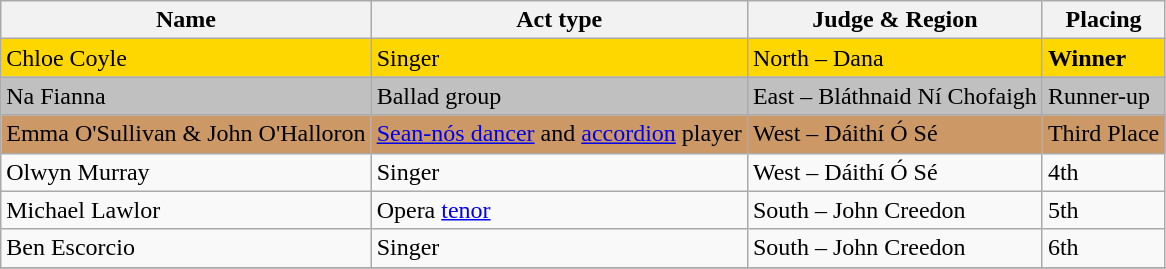<table class="wikitable">
<tr>
<th>Name</th>
<th>Act type</th>
<th>Judge & Region</th>
<th>Placing</th>
</tr>
<tr>
<td style="background:gold">Chloe Coyle</td>
<td style="background:gold">Singer</td>
<td style="background:gold">North – Dana</td>
<td style="background:gold"><strong>Winner</strong></td>
</tr>
<tr>
<td style="background:silver;">Na Fianna</td>
<td style="background:silver;">Ballad group</td>
<td style="background:silver;">East – Bláthnaid Ní Chofaigh</td>
<td style="background:silver;">Runner-up</td>
</tr>
<tr>
<td style="background:#c96;">Emma O'Sullivan & John O'Halloron</td>
<td style="background:#c96;"><a href='#'>Sean-nós dancer</a> and <a href='#'>accordion</a> player</td>
<td style="background:#c96;">West – Dáithí Ó Sé</td>
<td style="background:#c96;">Third Place</td>
</tr>
<tr>
<td>Olwyn Murray</td>
<td>Singer</td>
<td>West – Dáithí Ó Sé</td>
<td>4th</td>
</tr>
<tr>
<td>Michael Lawlor</td>
<td>Opera <a href='#'>tenor</a></td>
<td>South – John Creedon</td>
<td>5th</td>
</tr>
<tr>
<td>Ben Escorcio</td>
<td>Singer</td>
<td>South – John Creedon</td>
<td>6th</td>
</tr>
<tr>
</tr>
</table>
